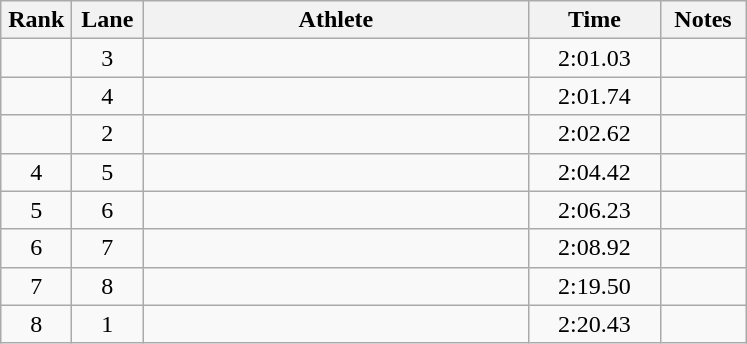<table class="wikitable sortable" style="text-align:center">
<tr>
<th width=40>Rank</th>
<th width=40>Lane</th>
<th width=250>Athlete</th>
<th width=80>Time</th>
<th width=50>Notes</th>
</tr>
<tr>
<td></td>
<td>3</td>
<td align=left></td>
<td>2:01.03</td>
<td></td>
</tr>
<tr>
<td></td>
<td>4</td>
<td align=left></td>
<td>2:01.74</td>
<td></td>
</tr>
<tr>
<td></td>
<td>2</td>
<td align=left></td>
<td>2:02.62</td>
<td></td>
</tr>
<tr>
<td>4</td>
<td>5</td>
<td align=left></td>
<td>2:04.42</td>
<td></td>
</tr>
<tr>
<td>5</td>
<td>6</td>
<td align=left></td>
<td>2:06.23</td>
<td></td>
</tr>
<tr>
<td>6</td>
<td>7</td>
<td align=left></td>
<td>2:08.92</td>
<td></td>
</tr>
<tr>
<td>7</td>
<td>8</td>
<td align=left></td>
<td>2:19.50</td>
<td></td>
</tr>
<tr>
<td>8</td>
<td>1</td>
<td align=left></td>
<td>2:20.43</td>
<td></td>
</tr>
</table>
